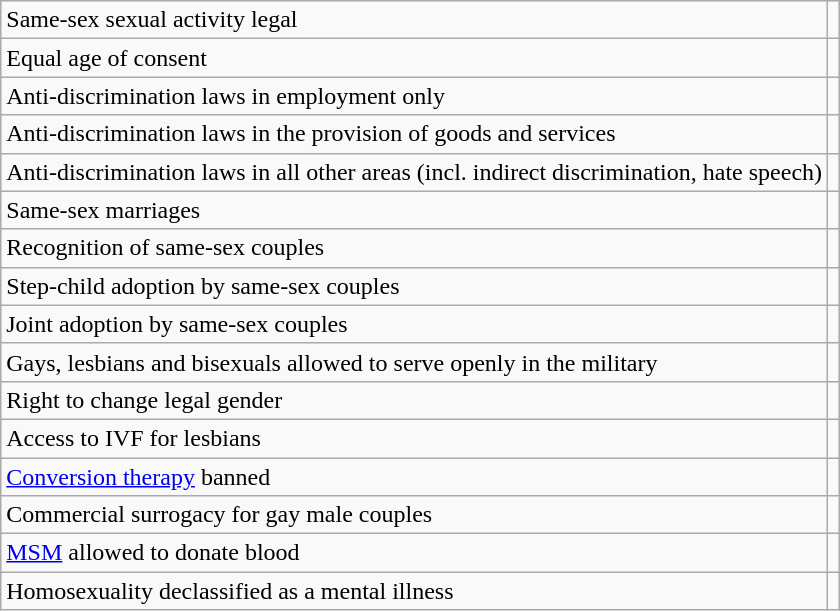<table class="wikitable">
<tr>
<td>Same-sex sexual activity legal</td>
<td></td>
</tr>
<tr>
<td>Equal age of consent</td>
<td></td>
</tr>
<tr>
<td>Anti-discrimination laws in employment only</td>
<td></td>
</tr>
<tr>
<td>Anti-discrimination laws in the provision of goods and services</td>
<td></td>
</tr>
<tr>
<td>Anti-discrimination laws in all other areas (incl. indirect discrimination, hate speech)</td>
<td></td>
</tr>
<tr>
<td>Same-sex marriages</td>
<td></td>
</tr>
<tr>
<td>Recognition of same-sex couples</td>
<td></td>
</tr>
<tr>
<td>Step-child adoption by same-sex couples</td>
<td></td>
</tr>
<tr>
<td>Joint adoption by same-sex couples</td>
<td></td>
</tr>
<tr>
<td>Gays, lesbians and bisexuals allowed to serve openly in the military</td>
<td></td>
</tr>
<tr>
<td>Right to change legal gender</td>
<td></td>
</tr>
<tr>
<td>Access to IVF for lesbians</td>
<td></td>
</tr>
<tr>
<td><a href='#'>Conversion therapy</a> banned</td>
<td></td>
</tr>
<tr>
<td>Commercial surrogacy for gay male couples</td>
<td></td>
</tr>
<tr>
<td><a href='#'>MSM</a> allowed to donate blood</td>
<td></td>
</tr>
<tr>
<td>Homosexuality declassified as a mental illness</td>
<td></td>
</tr>
</table>
